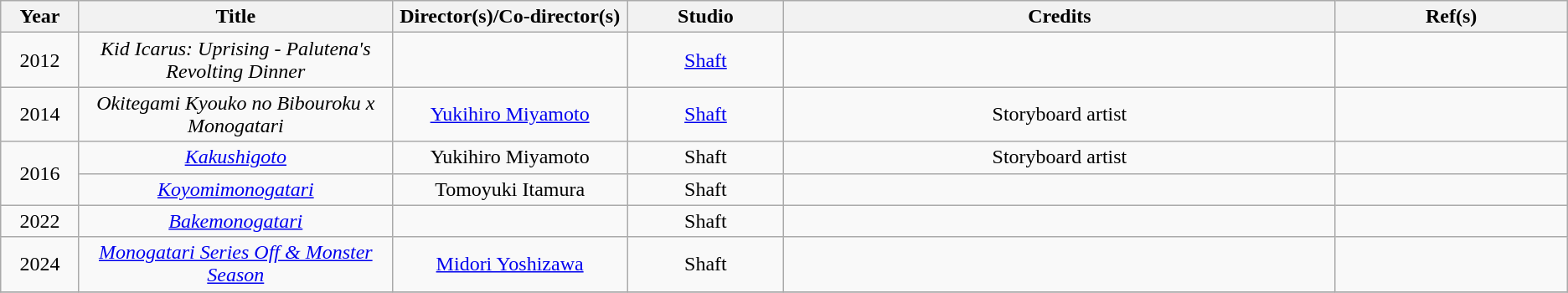<table class="wikitable sortable" style="text-align:center; margin=auto; ">
<tr>
<th scope="col" width=5%>Year</th>
<th scope="col" width=20%>Title</th>
<th scope="col" width=15%>Director(s)/Co-director(s)</th>
<th scope="col" width=10%>Studio</th>
<th scope="col" class="unsortable">Credits</th>
<th scope="col" class="unsortable">Ref(s)</th>
</tr>
<tr>
<td>2012</td>
<td><em>Kid Icarus: Uprising - Palutena's Revolting Dinner</em></td>
<td></td>
<td><a href='#'>Shaft</a></td>
<td></td>
<td></td>
</tr>
<tr>
<td>2014</td>
<td><em>Okitegami Kyouko no Bibouroku x Monogatari</em></td>
<td><a href='#'>Yukihiro Miyamoto</a></td>
<td><a href='#'>Shaft</a></td>
<td>Storyboard artist</td>
<td></td>
</tr>
<tr>
<td rowspan="2">2016</td>
<td><em><a href='#'>Kakushigoto</a></em></td>
<td>Yukihiro Miyamoto</td>
<td>Shaft</td>
<td>Storyboard artist</td>
<td></td>
</tr>
<tr>
<td><em><a href='#'>Koyomimonogatari</a></em></td>
<td>Tomoyuki Itamura</td>
<td>Shaft</td>
<td></td>
<td></td>
</tr>
<tr>
<td>2022</td>
<td><em><a href='#'>Bakemonogatari</a></em></td>
<td></td>
<td>Shaft</td>
<td></td>
<td></td>
</tr>
<tr>
<td>2024</td>
<td><em><a href='#'>Monogatari Series Off & Monster Season</a></em></td>
<td><a href='#'>Midori Yoshizawa</a></td>
<td>Shaft</td>
<td></td>
<td></td>
</tr>
<tr>
</tr>
</table>
